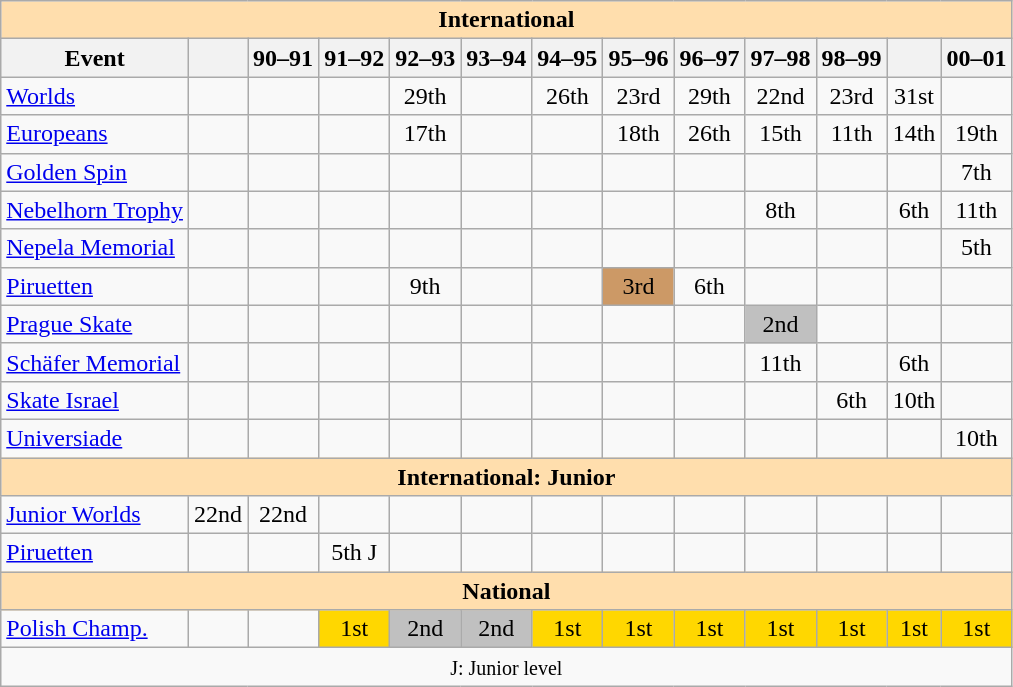<table class="wikitable" style="text-align:center">
<tr>
<th style="background-color: #ffdead; " colspan=13 align=center>International</th>
</tr>
<tr>
<th>Event</th>
<th></th>
<th>90–91</th>
<th>91–92</th>
<th>92–93</th>
<th>93–94</th>
<th>94–95</th>
<th>95–96</th>
<th>96–97</th>
<th>97–98</th>
<th>98–99</th>
<th></th>
<th>00–01</th>
</tr>
<tr>
<td align=left><a href='#'>Worlds</a></td>
<td></td>
<td></td>
<td></td>
<td>29th</td>
<td></td>
<td>26th</td>
<td>23rd</td>
<td>29th</td>
<td>22nd</td>
<td>23rd</td>
<td>31st</td>
<td></td>
</tr>
<tr>
<td align=left><a href='#'>Europeans</a></td>
<td></td>
<td></td>
<td></td>
<td>17th</td>
<td></td>
<td></td>
<td>18th</td>
<td>26th</td>
<td>15th</td>
<td>11th</td>
<td>14th</td>
<td>19th</td>
</tr>
<tr>
<td align=left><a href='#'>Golden Spin</a></td>
<td></td>
<td></td>
<td></td>
<td></td>
<td></td>
<td></td>
<td></td>
<td></td>
<td></td>
<td></td>
<td></td>
<td>7th</td>
</tr>
<tr>
<td align=left><a href='#'>Nebelhorn Trophy</a></td>
<td></td>
<td></td>
<td></td>
<td></td>
<td></td>
<td></td>
<td></td>
<td></td>
<td>8th</td>
<td></td>
<td>6th</td>
<td>11th</td>
</tr>
<tr>
<td align=left><a href='#'>Nepela Memorial</a></td>
<td></td>
<td></td>
<td></td>
<td></td>
<td></td>
<td></td>
<td></td>
<td></td>
<td></td>
<td></td>
<td></td>
<td>5th</td>
</tr>
<tr>
<td align=left><a href='#'>Piruetten</a></td>
<td></td>
<td></td>
<td></td>
<td>9th</td>
<td></td>
<td></td>
<td bgcolor=cc9966>3rd</td>
<td>6th</td>
<td></td>
<td></td>
<td></td>
<td></td>
</tr>
<tr>
<td align=left><a href='#'>Prague Skate</a></td>
<td></td>
<td></td>
<td></td>
<td></td>
<td></td>
<td></td>
<td></td>
<td></td>
<td bgcolor=silver>2nd</td>
<td></td>
<td></td>
<td></td>
</tr>
<tr>
<td align=left><a href='#'>Schäfer Memorial</a></td>
<td></td>
<td></td>
<td></td>
<td></td>
<td></td>
<td></td>
<td></td>
<td></td>
<td>11th</td>
<td></td>
<td>6th</td>
<td></td>
</tr>
<tr>
<td align=left><a href='#'>Skate Israel</a></td>
<td></td>
<td></td>
<td></td>
<td></td>
<td></td>
<td></td>
<td></td>
<td></td>
<td></td>
<td>6th</td>
<td>10th</td>
<td></td>
</tr>
<tr>
<td align=left><a href='#'>Universiade</a></td>
<td></td>
<td></td>
<td></td>
<td></td>
<td></td>
<td></td>
<td></td>
<td></td>
<td></td>
<td></td>
<td></td>
<td>10th</td>
</tr>
<tr>
<th style="background-color: #ffdead; " colspan=13 align=center>International: Junior</th>
</tr>
<tr>
<td align=left><a href='#'>Junior Worlds</a></td>
<td>22nd</td>
<td>22nd</td>
<td></td>
<td></td>
<td></td>
<td></td>
<td></td>
<td></td>
<td></td>
<td></td>
<td></td>
<td></td>
</tr>
<tr>
<td align=left><a href='#'>Piruetten</a></td>
<td></td>
<td></td>
<td>5th J</td>
<td></td>
<td></td>
<td></td>
<td></td>
<td></td>
<td></td>
<td></td>
<td></td>
<td></td>
</tr>
<tr>
<th style="background-color: #ffdead; " colspan=13 align=center>National</th>
</tr>
<tr>
<td align=left><a href='#'>Polish Champ.</a></td>
<td></td>
<td></td>
<td bgcolor=gold>1st</td>
<td bgcolor=silver>2nd</td>
<td bgcolor=silver>2nd</td>
<td bgcolor=gold>1st</td>
<td bgcolor=gold>1st</td>
<td bgcolor=gold>1st</td>
<td bgcolor=gold>1st</td>
<td bgcolor=gold>1st</td>
<td bgcolor=gold>1st</td>
<td bgcolor=gold>1st</td>
</tr>
<tr>
<td colspan=13 align=center><small> J: Junior level </small></td>
</tr>
</table>
